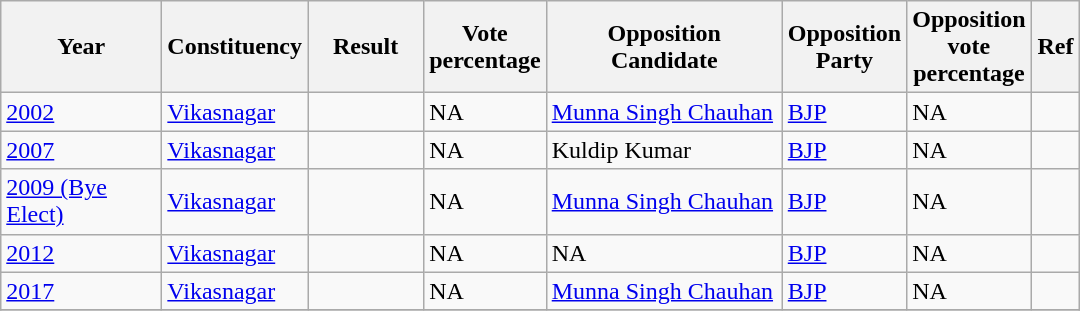<table class="sortable wikitable">
<tr>
<th width=100>Year</th>
<th width=80>Constituency</th>
<th width=70>Result</th>
<th width=70>Vote percentage</th>
<th width=150>Opposition Candidate</th>
<th width=70>Opposition Party</th>
<th width=70>Opposition vote percentage</th>
<th width=25>Ref</th>
</tr>
<tr>
<td><a href='#'>2002</a></td>
<td><a href='#'>Vikasnagar</a></td>
<td></td>
<td>NA</td>
<td><a href='#'>Munna Singh Chauhan</a></td>
<td><a href='#'>BJP</a></td>
<td>NA</td>
<td></td>
</tr>
<tr>
<td><a href='#'>2007</a></td>
<td><a href='#'>Vikasnagar</a></td>
<td></td>
<td>NA</td>
<td>Kuldip Kumar</td>
<td><a href='#'>BJP</a></td>
<td>NA</td>
<td></td>
</tr>
<tr>
<td><a href='#'>2009 (Bye Elect)</a></td>
<td><a href='#'>Vikasnagar</a></td>
<td></td>
<td>NA</td>
<td><a href='#'>Munna Singh Chauhan</a></td>
<td><a href='#'>BJP</a></td>
<td>NA</td>
<td></td>
</tr>
<tr>
<td><a href='#'>2012</a></td>
<td><a href='#'>Vikasnagar</a></td>
<td></td>
<td>NA</td>
<td>NA</td>
<td><a href='#'>BJP</a></td>
<td>NA</td>
<td></td>
</tr>
<tr>
<td><a href='#'>2017</a></td>
<td><a href='#'>Vikasnagar</a></td>
<td></td>
<td>NA</td>
<td><a href='#'>Munna Singh Chauhan</a></td>
<td><a href='#'>BJP</a></td>
<td>NA</td>
<td></td>
</tr>
<tr>
</tr>
</table>
